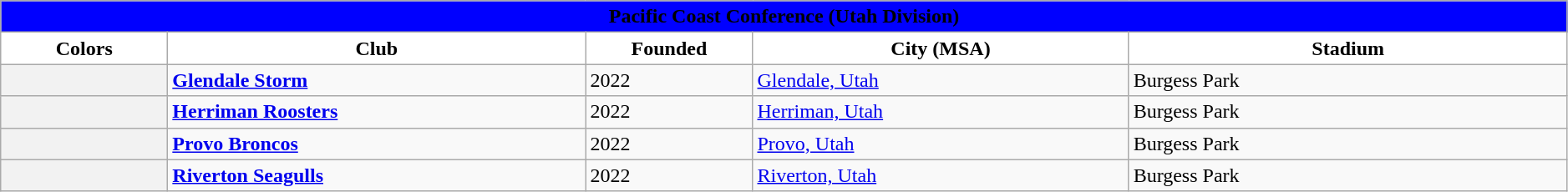<table class="wikitable sortable" style="width: 99%">
<tr>
<td colspan="5" align="center" bgcolor="blue"><strong><span>Pacific Coast Conference (Utah Division)</span></strong></td>
</tr>
<tr>
<th style="background:white; width:8%">Colors</th>
<th style="background:white; width:20%">Club</th>
<th style="background:white; width:8%">Founded</th>
<th style="background:white; width:18%">City (MSA)</th>
<th style="background:white; width:21% ">Stadium</th>
</tr>
<tr>
<th></th>
<td><strong><a href='#'>Glendale Storm</a></strong></td>
<td>2022</td>
<td><a href='#'>Glendale, Utah</a></td>
<td>Burgess Park</td>
</tr>
<tr>
<th></th>
<td><strong><a href='#'>Herriman Roosters</a></strong></td>
<td>2022</td>
<td><a href='#'>Herriman, Utah</a></td>
<td>Burgess Park</td>
</tr>
<tr>
<th></th>
<td><strong><a href='#'>Provo Broncos</a></strong></td>
<td>2022</td>
<td><a href='#'>Provo, Utah</a></td>
<td>Burgess Park</td>
</tr>
<tr>
<th></th>
<td><strong><a href='#'>Riverton Seagulls</a></strong></td>
<td>2022</td>
<td><a href='#'>Riverton, Utah</a></td>
<td>Burgess Park</td>
</tr>
</table>
